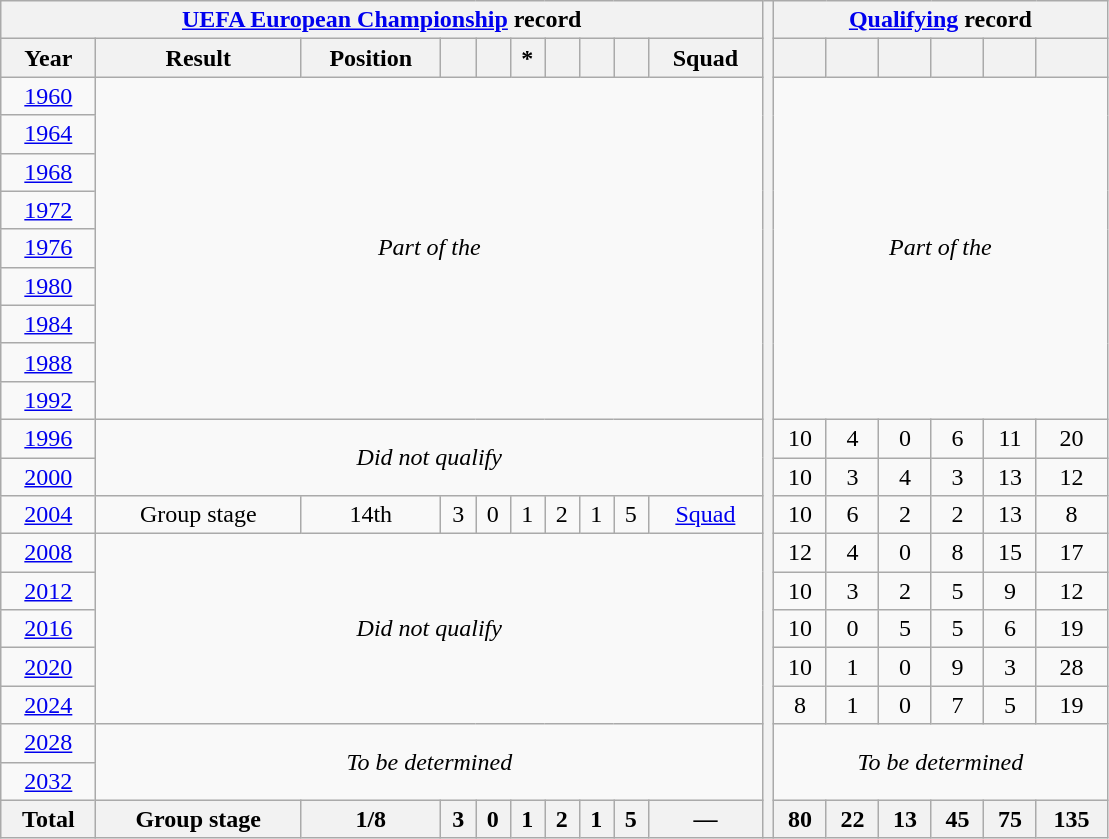<table class="wikitable" style="text-align: center;">
<tr>
<th colspan=10><a href='#'>UEFA European Championship</a> record</th>
<th style="width:1%;" rowspan=22></th>
<th colspan=6><a href='#'>Qualifying</a> record</th>
</tr>
<tr>
<th>Year</th>
<th>Result</th>
<th>Position</th>
<th></th>
<th></th>
<th>*</th>
<th></th>
<th></th>
<th></th>
<th>Squad</th>
<th></th>
<th></th>
<th></th>
<th></th>
<th></th>
<th></th>
</tr>
<tr>
<td> <a href='#'>1960</a></td>
<td colspan=9 rowspan=9><em>Part of the </em></td>
<td colspan=6 rowspan=9><em>Part of the </em></td>
</tr>
<tr>
<td> <a href='#'>1964</a></td>
</tr>
<tr>
<td> <a href='#'>1968</a></td>
</tr>
<tr>
<td> <a href='#'>1972</a></td>
</tr>
<tr>
<td> <a href='#'>1976</a></td>
</tr>
<tr>
<td> <a href='#'>1980</a></td>
</tr>
<tr>
<td> <a href='#'>1984</a></td>
</tr>
<tr>
<td> <a href='#'>1988</a></td>
</tr>
<tr>
<td> <a href='#'>1992</a></td>
</tr>
<tr>
<td> <a href='#'>1996</a></td>
<td colspan=9 rowspan=2><em>Did not qualify</em></td>
<td>10</td>
<td>4</td>
<td>0</td>
<td>6</td>
<td>11</td>
<td>20</td>
</tr>
<tr>
<td>  <a href='#'>2000</a></td>
<td>10</td>
<td>3</td>
<td>4</td>
<td>3</td>
<td>13</td>
<td>12</td>
</tr>
<tr>
<td> <a href='#'>2004</a></td>
<td>Group stage</td>
<td>14th</td>
<td>3</td>
<td>0</td>
<td>1</td>
<td>2</td>
<td>1</td>
<td>5</td>
<td><a href='#'>Squad</a></td>
<td>10</td>
<td>6</td>
<td>2</td>
<td>2</td>
<td>13</td>
<td>8</td>
</tr>
<tr>
<td>  <a href='#'>2008</a></td>
<td colspan=9 rowspan=5><em>Did not qualify</em></td>
<td>12</td>
<td>4</td>
<td>0</td>
<td>8</td>
<td>15</td>
<td>17</td>
</tr>
<tr>
<td>  <a href='#'>2012</a></td>
<td>10</td>
<td>3</td>
<td>2</td>
<td>5</td>
<td>9</td>
<td>12</td>
</tr>
<tr>
<td> <a href='#'>2016</a></td>
<td>10</td>
<td>0</td>
<td>5</td>
<td>5</td>
<td>6</td>
<td>19</td>
</tr>
<tr>
<td> <a href='#'>2020</a></td>
<td>10</td>
<td>1</td>
<td>0</td>
<td>9</td>
<td>3</td>
<td>28</td>
</tr>
<tr>
<td> <a href='#'>2024</a></td>
<td>8</td>
<td>1</td>
<td>0</td>
<td>7</td>
<td>5</td>
<td>19</td>
</tr>
<tr>
<td>  <a href='#'>2028</a></td>
<td colspan=9 rowspan=2><em>To be determined</em></td>
<td colspan=6 rowspan=2><em>To be determined</em></td>
</tr>
<tr>
<td>   <a href='#'>2032</a></td>
</tr>
<tr>
<th>Total</th>
<th>Group stage</th>
<th>1/8</th>
<th>3</th>
<th>0</th>
<th>1</th>
<th>2</th>
<th>1</th>
<th>5</th>
<th>—</th>
<th>80</th>
<th>22</th>
<th>13</th>
<th>45</th>
<th>75</th>
<th>135</th>
</tr>
</table>
